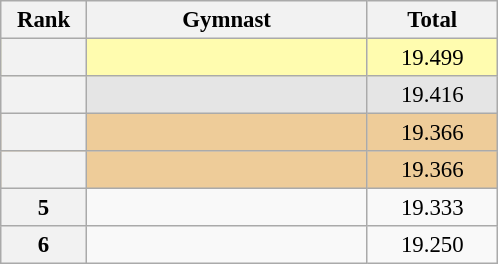<table class="wikitable sortable" style="text-align:center; font-size:95%">
<tr>
<th scope="col" style="width:50px;">Rank</th>
<th scope="col" style="width:180px;">Gymnast</th>
<th scope="col" style="width:80px;">Total</th>
</tr>
<tr style="background:#fffcaf;">
<th scope=row style="text-align:center"></th>
<td style="text-align:left;"></td>
<td>19.499</td>
</tr>
<tr style="background:#e5e5e5;">
<th scope=row style="text-align:center"></th>
<td style="text-align:left;"></td>
<td>19.416</td>
</tr>
<tr style="background:#ec9;">
<th scope=row style="text-align:center"></th>
<td style="text-align:left;"></td>
<td>19.366</td>
</tr>
<tr style="background:#ec9;">
<th scope=row style="text-align:center"></th>
<td style="text-align:left;"></td>
<td>19.366</td>
</tr>
<tr>
<th scope=row style="text-align:center">5</th>
<td style="text-align:left;"></td>
<td>19.333</td>
</tr>
<tr>
<th scope=row style="text-align:center">6</th>
<td style="text-align:left;"></td>
<td>19.250</td>
</tr>
</table>
